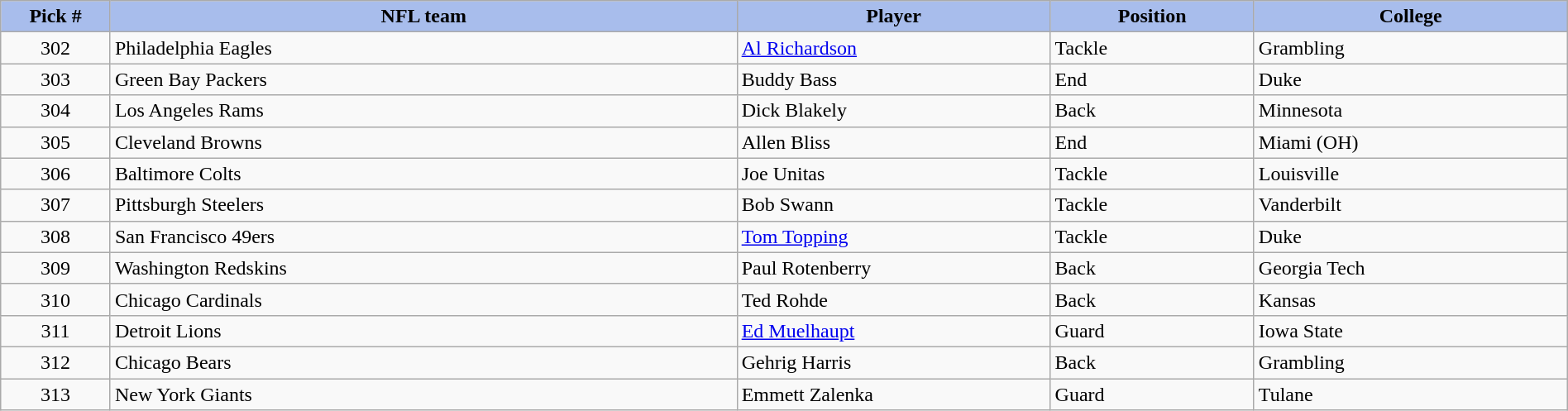<table class="wikitable sortable sortable" style="width: 100%">
<tr>
<th style="background:#A8BDEC;" width=7%>Pick #</th>
<th width=40% style="background:#A8BDEC;">NFL team</th>
<th width=20% style="background:#A8BDEC;">Player</th>
<th width=13% style="background:#A8BDEC;">Position</th>
<th style="background:#A8BDEC;">College</th>
</tr>
<tr>
<td align=center>302</td>
<td>Philadelphia Eagles</td>
<td><a href='#'>Al Richardson</a></td>
<td>Tackle</td>
<td>Grambling</td>
</tr>
<tr>
<td align=center>303</td>
<td>Green Bay Packers</td>
<td>Buddy Bass</td>
<td>End</td>
<td>Duke</td>
</tr>
<tr>
<td align=center>304</td>
<td>Los Angeles Rams</td>
<td>Dick Blakely</td>
<td>Back</td>
<td>Minnesota</td>
</tr>
<tr>
<td align=center>305</td>
<td>Cleveland Browns</td>
<td>Allen Bliss</td>
<td>End</td>
<td>Miami (OH)</td>
</tr>
<tr>
<td align=center>306</td>
<td>Baltimore Colts</td>
<td>Joe Unitas</td>
<td>Tackle</td>
<td>Louisville</td>
</tr>
<tr>
<td align=center>307</td>
<td>Pittsburgh Steelers</td>
<td>Bob Swann</td>
<td>Tackle</td>
<td>Vanderbilt</td>
</tr>
<tr>
<td align=center>308</td>
<td>San Francisco 49ers</td>
<td><a href='#'>Tom Topping</a></td>
<td>Tackle</td>
<td>Duke</td>
</tr>
<tr>
<td align=center>309</td>
<td>Washington Redskins</td>
<td>Paul Rotenberry</td>
<td>Back</td>
<td>Georgia Tech</td>
</tr>
<tr>
<td align=center>310</td>
<td>Chicago Cardinals</td>
<td>Ted Rohde</td>
<td>Back</td>
<td>Kansas</td>
</tr>
<tr>
<td align=center>311</td>
<td>Detroit Lions</td>
<td><a href='#'>Ed Muelhaupt</a></td>
<td>Guard</td>
<td>Iowa State</td>
</tr>
<tr>
<td align=center>312</td>
<td>Chicago Bears</td>
<td>Gehrig Harris</td>
<td>Back</td>
<td>Grambling</td>
</tr>
<tr>
<td align=center>313</td>
<td>New York Giants</td>
<td>Emmett Zalenka</td>
<td>Guard</td>
<td>Tulane</td>
</tr>
</table>
